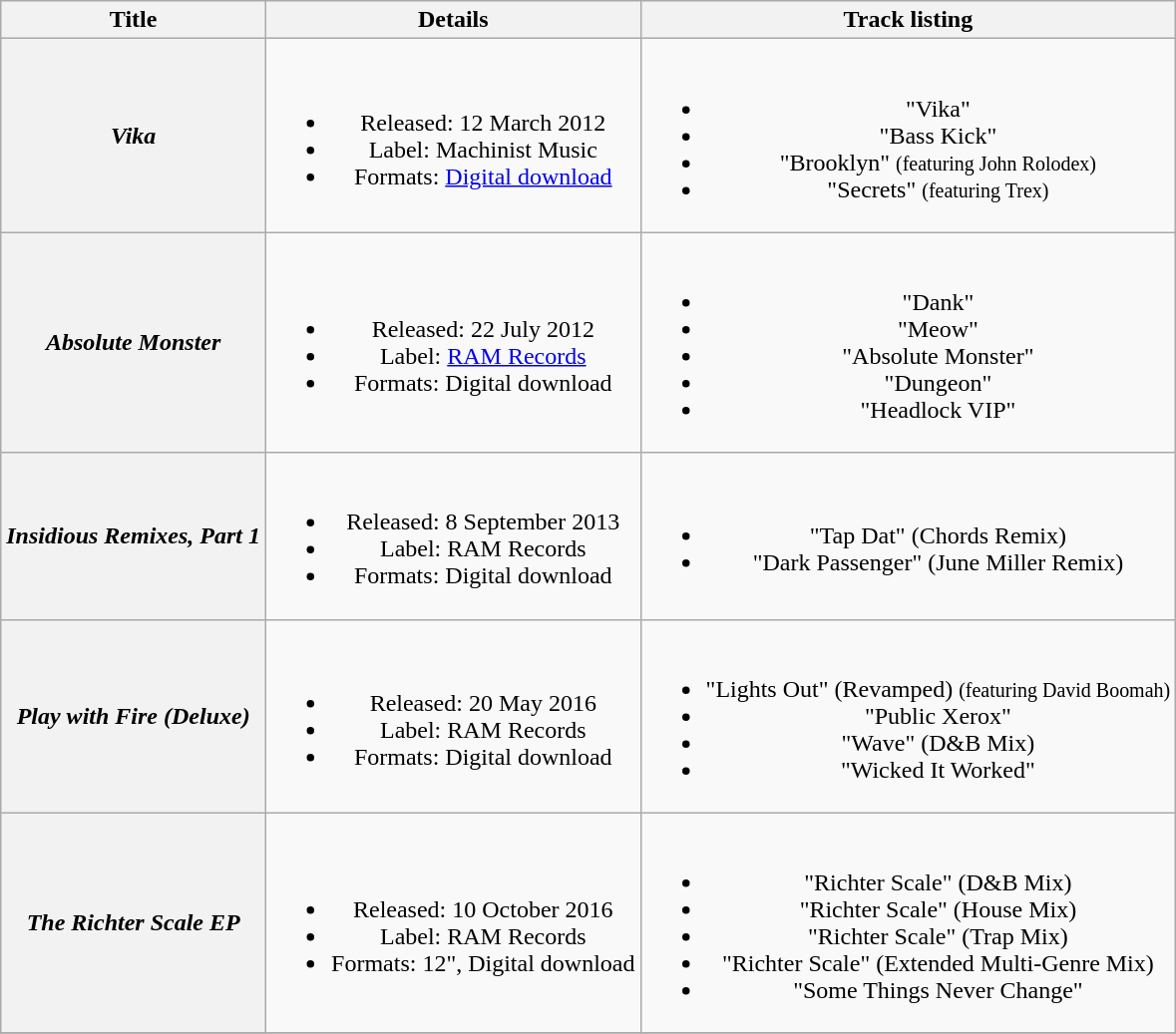<table class="wikitable plainrowheaders" style="text-align:center;">
<tr>
<th scope="col">Title</th>
<th scope="col">Details</th>
<th scope="col">Track listing</th>
</tr>
<tr>
<th scope="row"><em>Vika</em></th>
<td><br><ul><li>Released: 12 March 2012</li><li>Label: Machinist Music</li><li>Formats: <a href='#'>Digital download</a></li></ul></td>
<td><br><ul><li>"Vika"</li><li>"Bass Kick"</li><li>"Brooklyn" <small>(featuring John Rolodex)</small></li><li>"Secrets" <small>(featuring Trex)</small></li></ul></td>
</tr>
<tr>
<th scope="row"><em>Absolute Monster</em></th>
<td><br><ul><li>Released: 22 July 2012</li><li>Label: <a href='#'>RAM Records</a></li><li>Formats: Digital download</li></ul></td>
<td><br><ul><li>"Dank"</li><li>"Meow"</li><li>"Absolute Monster"</li><li>"Dungeon"</li><li>"Headlock VIP"</li></ul></td>
</tr>
<tr>
<th scope="row"><em>Insidious Remixes, Part 1</em></th>
<td><br><ul><li>Released: 8 September 2013</li><li>Label: RAM Records</li><li>Formats: Digital download</li></ul></td>
<td><br><ul><li>"Tap Dat" (Chords Remix)</li><li>"Dark Passenger" (June Miller Remix)</li></ul></td>
</tr>
<tr>
<th scope="row"><em>Play with Fire (Deluxe)</em></th>
<td><br><ul><li>Released: 20 May 2016</li><li>Label: RAM Records</li><li>Formats: Digital download</li></ul></td>
<td><br><ul><li>"Lights Out" (Revamped) <small>(featuring David Boomah)</small></li><li>"Public Xerox"</li><li>"Wave" (D&B Mix)</li><li>"Wicked It Worked"</li></ul></td>
</tr>
<tr>
<th scope="row"><em>The Richter Scale EP</em></th>
<td><br><ul><li>Released: 10 October 2016</li><li>Label: RAM Records</li><li>Formats: 12", Digital download</li></ul></td>
<td><br><ul><li>"Richter Scale" (D&B Mix)</li><li>"Richter Scale" (House Mix)</li><li>"Richter Scale" (Trap Mix)</li><li>"Richter Scale" (Extended Multi-Genre Mix)</li><li>"Some Things Never Change"</li></ul></td>
</tr>
<tr>
</tr>
</table>
